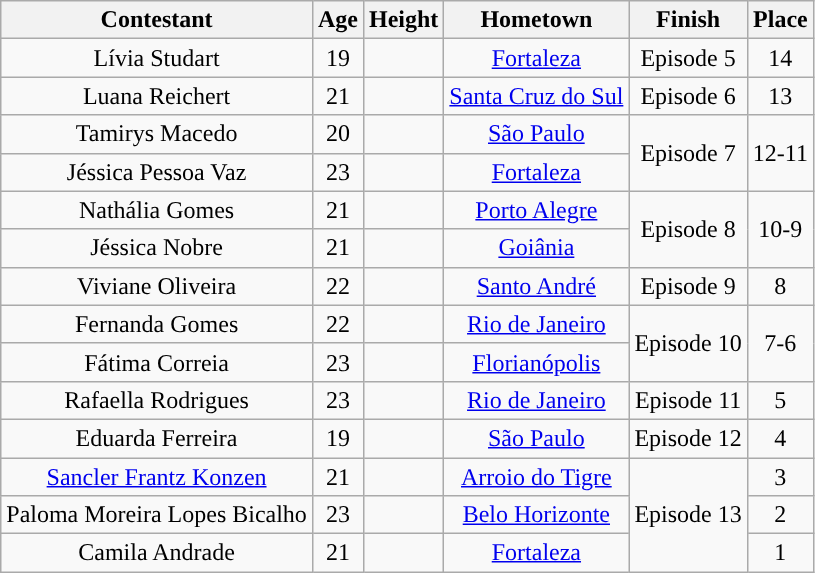<table class="wikitable sortable" style="text-align:center;">
<tr>
<th>Contestant</th>
<th>Age</th>
<th>Height</th>
<th>Hometown</th>
<th>Finish</th>
<th>Place</th>
</tr>
<tr>
<td>Lívia Studart</td>
<td>19</td>
<td></td>
<td><a href='#'>Fortaleza</a></td>
<td>Episode 5</td>
<td>14</td>
</tr>
<tr>
<td>Luana Reichert</td>
<td>21</td>
<td></td>
<td><a href='#'>Santa Cruz do Sul</a></td>
<td>Episode 6</td>
<td>13</td>
</tr>
<tr>
<td>Tamirys Macedo</td>
<td>20</td>
<td></td>
<td><a href='#'>São Paulo</a></td>
<td rowspan="2">Episode 7</td>
<td rowspan="2">12-11</td>
</tr>
<tr>
<td>Jéssica Pessoa Vaz</td>
<td>23</td>
<td></td>
<td><a href='#'>Fortaleza</a></td>
</tr>
<tr>
<td>Nathália Gomes</td>
<td>21</td>
<td></td>
<td><a href='#'>Porto Alegre</a></td>
<td rowspan="2">Episode 8</td>
<td rowspan="2">10-9</td>
</tr>
<tr>
<td>Jéssica Nobre</td>
<td>21</td>
<td></td>
<td><a href='#'>Goiânia</a></td>
</tr>
<tr>
<td>Viviane Oliveira</td>
<td>22</td>
<td></td>
<td><a href='#'>Santo André</a></td>
<td>Episode 9</td>
<td>8</td>
</tr>
<tr>
<td>Fernanda Gomes</td>
<td>22</td>
<td></td>
<td><a href='#'>Rio de Janeiro</a></td>
<td rowspan="2">Episode 10</td>
<td rowspan="2">7-6</td>
</tr>
<tr>
<td>Fátima Correia</td>
<td>23</td>
<td></td>
<td><a href='#'>Florianópolis</a></td>
</tr>
<tr>
<td>Rafaella Rodrigues</td>
<td>23</td>
<td></td>
<td><a href='#'>Rio de Janeiro</a></td>
<td>Episode 11</td>
<td>5</td>
</tr>
<tr>
<td>Eduarda Ferreira</td>
<td>19</td>
<td></td>
<td><a href='#'>São Paulo</a></td>
<td>Episode 12</td>
<td>4</td>
</tr>
<tr>
<td><a href='#'>Sancler Frantz Konzen</a></td>
<td>21</td>
<td></td>
<td><a href='#'>Arroio do Tigre</a></td>
<td rowspan="3">Episode 13</td>
<td>3</td>
</tr>
<tr>
<td>Paloma Moreira Lopes Bicalho</td>
<td>23</td>
<td></td>
<td><a href='#'>Belo Horizonte</a></td>
<td>2</td>
</tr>
<tr>
<td>Camila Andrade</td>
<td>21</td>
<td></td>
<td><a href='#'>Fortaleza</a></td>
<td>1</td>
</tr>
</table>
